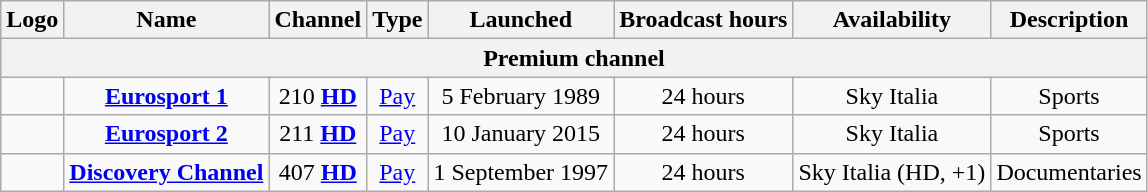<table class="wikitable" style="text-align:center">
<tr>
<th>Logo</th>
<th>Name</th>
<th>Channel</th>
<th>Type</th>
<th>Launched</th>
<th>Broadcast hours</th>
<th>Availability</th>
<th>Description</th>
</tr>
<tr>
<th colspan="8">Premium channel</th>
</tr>
<tr>
<td></td>
<td><strong><a href='#'>Eurosport 1</a></strong></td>
<td>210 <strong><a href='#'>HD</a></strong></td>
<td><a href='#'>Pay</a></td>
<td>5 February 1989</td>
<td>24 hours</td>
<td>Sky Italia</td>
<td>Sports</td>
</tr>
<tr>
<td></td>
<td><strong><a href='#'>Eurosport 2</a></strong></td>
<td>211 <strong><a href='#'>HD</a></strong></td>
<td><a href='#'>Pay</a></td>
<td>10 January 2015</td>
<td>24 hours</td>
<td>Sky Italia</td>
<td>Sports</td>
</tr>
<tr>
<td></td>
<td><strong><a href='#'>Discovery Channel</a></strong></td>
<td>407 <strong><a href='#'>HD</a></strong></td>
<td><a href='#'>Pay</a></td>
<td>1 September 1997</td>
<td>24 hours</td>
<td>Sky Italia (HD, +1)</td>
<td>Documentaries</td>
</tr>
</table>
